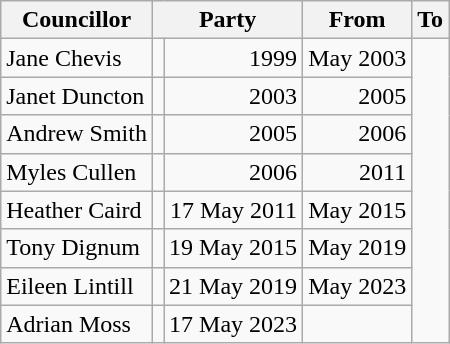<table class=wikitable>
<tr>
<th>Councillor</th>
<th colspan=2>Party</th>
<th>From</th>
<th>To</th>
</tr>
<tr>
<td>Jane Chevis</td>
<td></td>
<td align=right>1999</td>
<td align=right>May 2003</td>
</tr>
<tr>
<td>Janet Duncton</td>
<td></td>
<td align=right>2003</td>
<td align=right>2005</td>
</tr>
<tr>
<td>Andrew Smith</td>
<td></td>
<td align=right>2005</td>
<td align=right>2006</td>
</tr>
<tr>
<td>Myles Cullen</td>
<td></td>
<td align=right>2006</td>
<td align=right>2011</td>
</tr>
<tr>
<td>Heather Caird</td>
<td></td>
<td align=right>17 May 2011</td>
<td align=right>May 2015</td>
</tr>
<tr>
<td>Tony Dignum</td>
<td></td>
<td align=right>19 May 2015</td>
<td align=right>May 2019</td>
</tr>
<tr>
<td>Eileen Lintill</td>
<td></td>
<td align=right>21 May 2019</td>
<td align=right>May 2023</td>
</tr>
<tr>
<td>Adrian Moss</td>
<td></td>
<td align=right>17 May 2023</td>
<td></td>
</tr>
</table>
